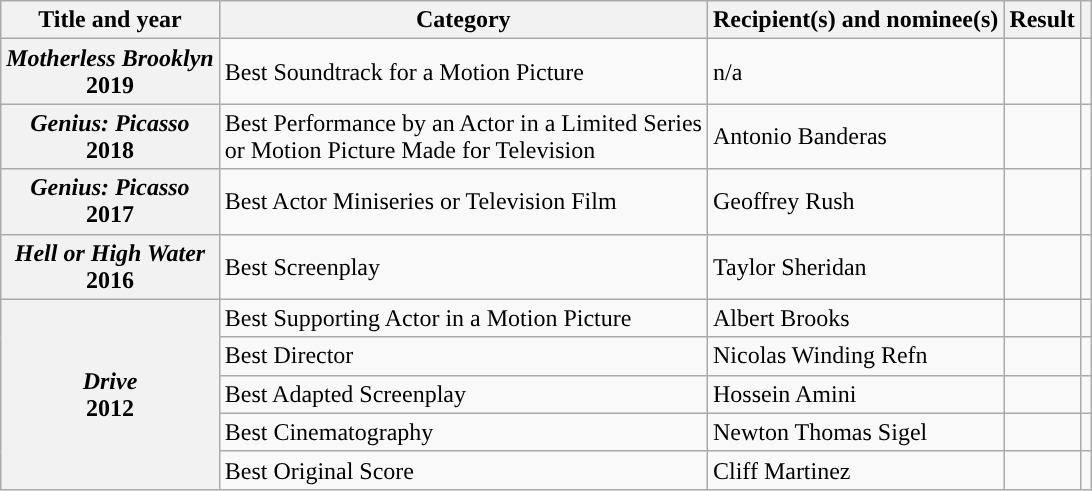<table class="wikitable plainrowheaders sortable">
<tr>
<th scope="col">Title and year</th>
<th scope="col">Category</th>
<th scope="col">Recipient(s) and nominee(s)</th>
<th scope="col">Result</th>
<th scope="col" class="unsortable"></th>
</tr>
<tr>
<th scope="row"><em>Motherless Brooklyn</em> <br>2019</th>
<td>Best Soundtrack for a Motion Picture</td>
<td>n/a</td>
<td></td>
<td></td>
</tr>
<tr>
<th scope="row"><em>Genius: Picasso</em> <br>2018</th>
<td>Best Performance by an Actor in a Limited Series<br> or Motion Picture Made for Television</td>
<td>Antonio Banderas</td>
<td></td>
<td></td>
</tr>
<tr>
<th scope="row"><em>Genius: Picasso</em> <br>2017</th>
<td>Best Actor Miniseries or Television Film</td>
<td>Geoffrey Rush</td>
<td></td>
<td></td>
</tr>
<tr>
<th scope="row"><em>Hell or High Water</em><br>2016</th>
<td>Best Screenplay</td>
<td>Taylor Sheridan</td>
<td></td>
<td></td>
</tr>
<tr>
<th scope="row" rowspan="5"><em>Drive</em><br> 2012</th>
<td>Best Supporting Actor in a Motion Picture</td>
<td>Albert Brooks</td>
<td></td>
<td></td>
</tr>
<tr>
<td>Best Director</td>
<td>Nicolas Winding Refn</td>
<td></td>
<td></td>
</tr>
<tr>
<td>Best Adapted Screenplay</td>
<td>Hossein Amini</td>
<td></td>
<td></td>
</tr>
<tr>
<td>Best Cinematography</td>
<td>Newton Thomas Sigel</td>
<td></td>
<td></td>
</tr>
<tr>
<td>Best Original Score</td>
<td>Cliff Martinez</td>
<td></td>
<td></td>
</tr>
</table>
